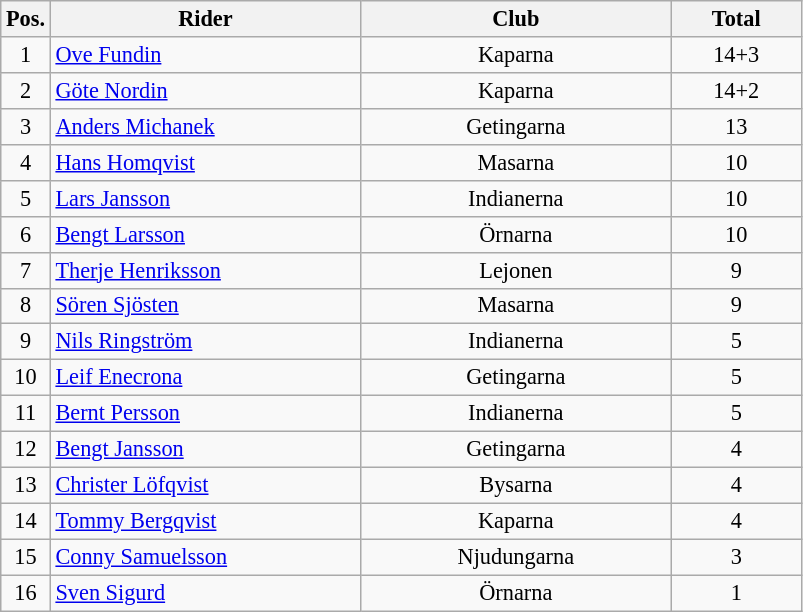<table class=wikitable style="font-size:93%;">
<tr>
<th width=25px>Pos.</th>
<th width=200px>Rider</th>
<th width=200px>Club</th>
<th width=80px>Total</th>
</tr>
<tr align=center>
<td>1</td>
<td align=left><a href='#'>Ove Fundin</a></td>
<td>Kaparna</td>
<td>14+3</td>
</tr>
<tr align=center>
<td>2</td>
<td align=left><a href='#'>Göte Nordin</a></td>
<td>Kaparna</td>
<td>14+2</td>
</tr>
<tr align=center>
<td>3</td>
<td align=left><a href='#'>Anders Michanek</a></td>
<td>Getingarna</td>
<td>13</td>
</tr>
<tr align=center>
<td>4</td>
<td align=left><a href='#'>Hans Homqvist</a></td>
<td>Masarna</td>
<td>10</td>
</tr>
<tr align=center>
<td>5</td>
<td align=left><a href='#'>Lars Jansson</a></td>
<td>Indianerna</td>
<td>10</td>
</tr>
<tr align=center>
<td>6</td>
<td align=left><a href='#'>Bengt Larsson</a></td>
<td>Örnarna</td>
<td>10</td>
</tr>
<tr align=center>
<td>7</td>
<td align=left><a href='#'>Therje Henriksson</a></td>
<td>Lejonen</td>
<td>9</td>
</tr>
<tr align=center>
<td>8</td>
<td align=left><a href='#'>Sören Sjösten</a></td>
<td>Masarna</td>
<td>9</td>
</tr>
<tr align=center>
<td>9</td>
<td align=left><a href='#'>Nils Ringström</a></td>
<td>Indianerna</td>
<td>5</td>
</tr>
<tr align=center>
<td>10</td>
<td align=left><a href='#'>Leif Enecrona</a></td>
<td>Getingarna</td>
<td>5</td>
</tr>
<tr align=center>
<td>11</td>
<td align=left><a href='#'>Bernt Persson</a></td>
<td>Indianerna</td>
<td>5</td>
</tr>
<tr align=center>
<td>12</td>
<td align=left><a href='#'>Bengt Jansson</a></td>
<td>Getingarna</td>
<td>4</td>
</tr>
<tr align=center>
<td>13</td>
<td align=left><a href='#'>Christer Löfqvist</a></td>
<td>Bysarna</td>
<td>4</td>
</tr>
<tr align=center>
<td>14</td>
<td align=left><a href='#'>Tommy Bergqvist</a></td>
<td>Kaparna</td>
<td>4</td>
</tr>
<tr align=center>
<td>15</td>
<td align=left><a href='#'>Conny Samuelsson</a></td>
<td>Njudungarna</td>
<td>3</td>
</tr>
<tr align=center>
<td>16</td>
<td align=left><a href='#'>Sven Sigurd</a></td>
<td>Örnarna</td>
<td>1</td>
</tr>
</table>
